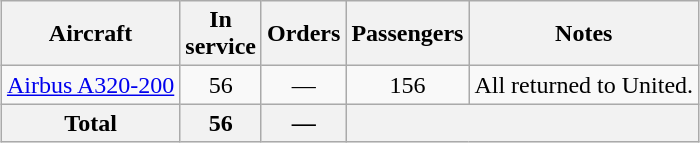<table class="wikitable" style="margin:0.5em auto; text-align:center">
<tr>
<th>Aircraft</th>
<th>In <br> service</th>
<th>Orders</th>
<th>Passengers</th>
<th>Notes</th>
</tr>
<tr>
<td><a href='#'>Airbus A320-200</a></td>
<td>56</td>
<td>—</td>
<td>156</td>
<td>All returned to United.</td>
</tr>
<tr>
<th>Total</th>
<th>56</th>
<th>—</th>
<th colspan=2></th>
</tr>
</table>
